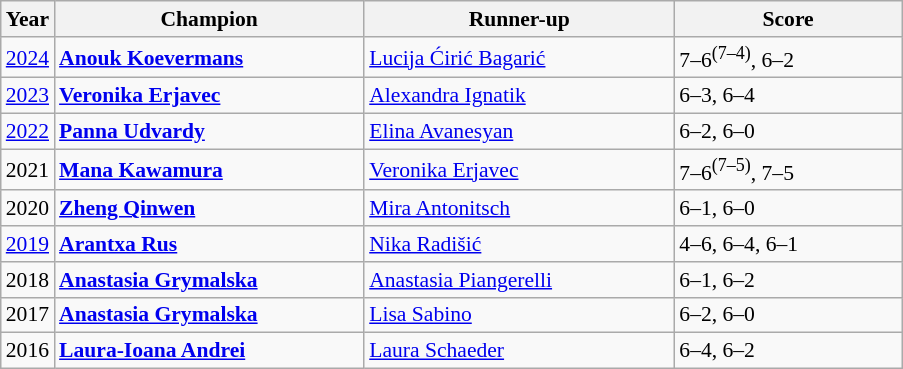<table class="wikitable" style="font-size:90%">
<tr>
<th>Year</th>
<th width="200">Champion</th>
<th width="200">Runner-up</th>
<th width="145">Score</th>
</tr>
<tr>
<td><a href='#'>2024</a></td>
<td> <strong><a href='#'>Anouk Koevermans</a></strong></td>
<td> <a href='#'>Lucija Ćirić Bagarić</a></td>
<td>7–6<sup>(7–4)</sup>, 6–2</td>
</tr>
<tr>
<td><a href='#'>2023</a></td>
<td> <strong><a href='#'>Veronika Erjavec</a></strong></td>
<td> <a href='#'>Alexandra Ignatik</a></td>
<td>6–3, 6–4</td>
</tr>
<tr>
<td><a href='#'>2022</a></td>
<td> <strong><a href='#'>Panna Udvardy</a></strong></td>
<td> <a href='#'>Elina Avanesyan</a></td>
<td>6–2, 6–0</td>
</tr>
<tr>
<td>2021</td>
<td> <strong><a href='#'>Mana Kawamura</a></strong></td>
<td> <a href='#'>Veronika Erjavec</a></td>
<td>7–6<sup>(7–5)</sup>, 7–5</td>
</tr>
<tr>
<td>2020</td>
<td> <strong><a href='#'>Zheng Qinwen</a></strong></td>
<td> <a href='#'>Mira Antonitsch</a></td>
<td>6–1, 6–0</td>
</tr>
<tr>
<td><a href='#'>2019</a></td>
<td> <strong><a href='#'>Arantxa Rus</a></strong></td>
<td> <a href='#'>Nika Radišić</a></td>
<td>4–6, 6–4, 6–1</td>
</tr>
<tr>
<td>2018</td>
<td> <strong><a href='#'>Anastasia Grymalska</a></strong></td>
<td> <a href='#'>Anastasia Piangerelli</a></td>
<td>6–1, 6–2</td>
</tr>
<tr>
<td>2017</td>
<td> <strong><a href='#'>Anastasia Grymalska</a></strong></td>
<td> <a href='#'>Lisa Sabino</a></td>
<td>6–2, 6–0</td>
</tr>
<tr>
<td>2016</td>
<td> <strong><a href='#'>Laura-Ioana Andrei</a></strong></td>
<td> <a href='#'>Laura Schaeder</a></td>
<td>6–4, 6–2</td>
</tr>
</table>
